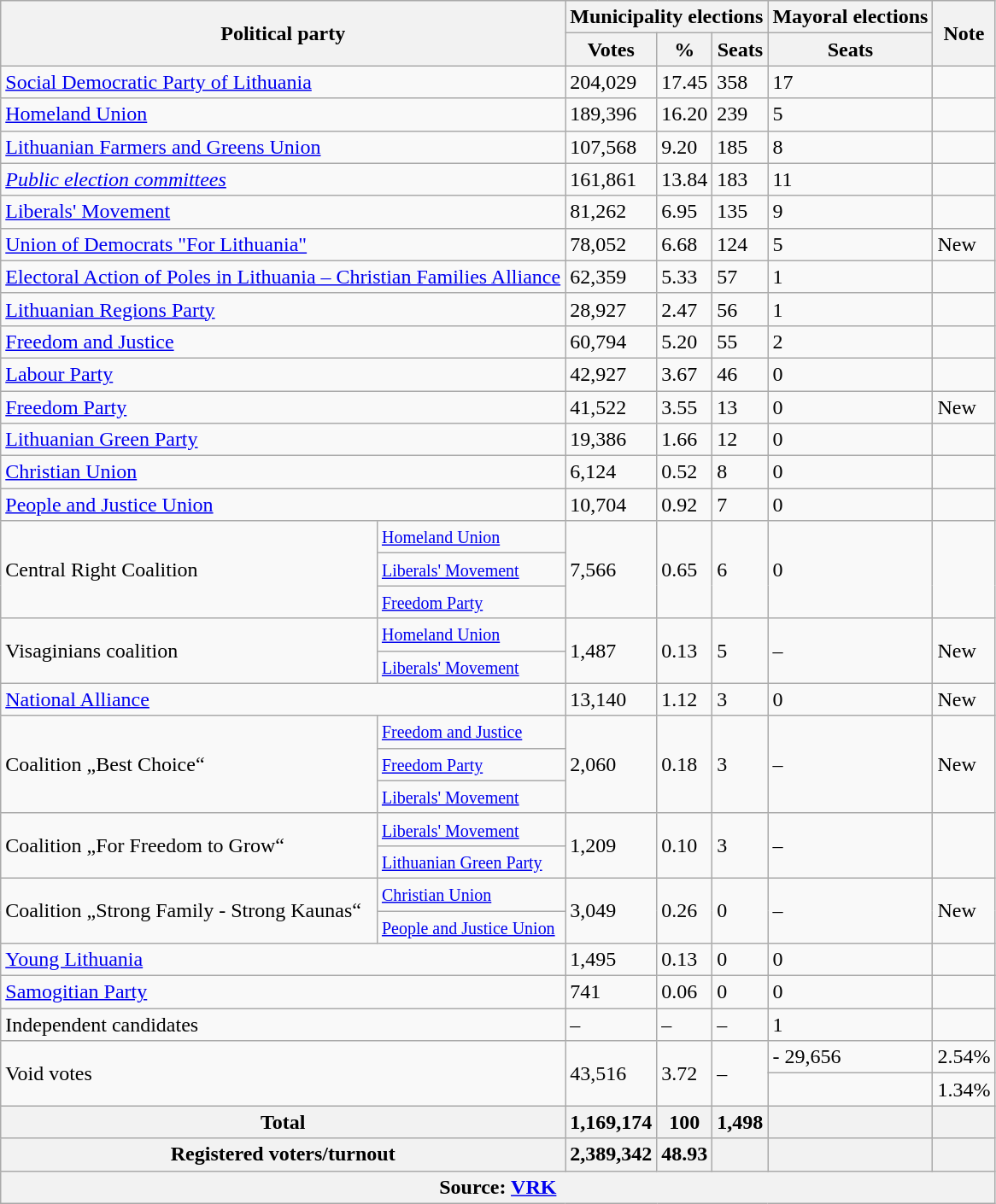<table class="wikitable defaultcenter col1left">
<tr>
<th colspan="2" rowspan="2">Political party</th>
<th colspan="3">Municipality elections</th>
<th colspan="1">Mayoral elections</th>
<th rowspan="2">Note</th>
</tr>
<tr>
<th>Votes</th>
<th>%</th>
<th>Seats</th>
<th>Seats</th>
</tr>
<tr>
<td colspan="2"><a href='#'>Social Democratic Party of Lithuania</a></td>
<td>204,029</td>
<td>17.45</td>
<td>358</td>
<td>17</td>
<td></td>
</tr>
<tr>
<td colspan="2"><a href='#'>Homeland Union</a></td>
<td>189,396</td>
<td>16.20</td>
<td>239</td>
<td>5</td>
<td></td>
</tr>
<tr>
<td colspan="2"><a href='#'>Lithuanian Farmers and Greens Union</a></td>
<td>107,568</td>
<td>9.20</td>
<td>185</td>
<td>8</td>
<td></td>
</tr>
<tr>
<td colspan="2"><em><a href='#'>Public election committees</a></em></td>
<td>161,861</td>
<td>13.84</td>
<td>183</td>
<td>11</td>
<td></td>
</tr>
<tr>
<td colspan="2"><a href='#'>Liberals' Movement</a></td>
<td>81,262</td>
<td>6.95</td>
<td>135</td>
<td>9</td>
<td></td>
</tr>
<tr>
<td colspan="2"><a href='#'>Union of Democrats "For Lithuania"</a></td>
<td>78,052</td>
<td>6.68</td>
<td>124</td>
<td>5</td>
<td>New</td>
</tr>
<tr>
<td colspan="2"><a href='#'>Electoral Action of Poles in Lithuania – Christian Families Alliance</a></td>
<td>62,359</td>
<td>5.33</td>
<td>57</td>
<td>1</td>
<td></td>
</tr>
<tr>
<td colspan="2"><a href='#'>Lithuanian Regions Party</a></td>
<td>28,927</td>
<td>2.47</td>
<td>56</td>
<td>1</td>
<td></td>
</tr>
<tr>
<td colspan="2"><a href='#'>Freedom and Justice</a></td>
<td>60,794</td>
<td>5.20</td>
<td>55</td>
<td>2</td>
<td></td>
</tr>
<tr>
<td colspan="2"><a href='#'>Labour Party</a></td>
<td>42,927</td>
<td>3.67</td>
<td>46</td>
<td>0</td>
<td></td>
</tr>
<tr>
<td colspan="2"><a href='#'>Freedom Party</a></td>
<td>41,522</td>
<td>3.55</td>
<td>13</td>
<td>0</td>
<td>New</td>
</tr>
<tr>
<td colspan="2"><a href='#'>Lithuanian Green Party</a></td>
<td>19,386</td>
<td>1.66</td>
<td>12</td>
<td>0</td>
<td></td>
</tr>
<tr>
<td colspan="2"><a href='#'>Christian Union</a></td>
<td>6,124</td>
<td>0.52</td>
<td>8</td>
<td>0</td>
<td></td>
</tr>
<tr>
<td colspan="2"><a href='#'>People and Justice Union</a></td>
<td>10,704</td>
<td>0.92</td>
<td>7</td>
<td>0</td>
<td></td>
</tr>
<tr>
<td rowspan="3">Central Right Coalition</td>
<td align="left"><a href='#'><small>Homeland Union</small></a></td>
<td rowspan="3">7,566</td>
<td rowspan="3">0.65</td>
<td rowspan="3">6</td>
<td rowspan="3">0</td>
<td rowspan="3"></td>
</tr>
<tr>
<td><a href='#'><small>Liberals' Movement</small></a></td>
</tr>
<tr>
<td><a href='#'><small>Freedom Party</small></a></td>
</tr>
<tr>
<td rowspan="2">Visaginians coalition</td>
<td align="left"><a href='#'><small>Homeland Union</small></a></td>
<td rowspan="2">1,487</td>
<td rowspan="2">0.13</td>
<td rowspan="2">5</td>
<td rowspan="2">–</td>
<td rowspan="2">New</td>
</tr>
<tr>
<td><a href='#'><small>Liberals' Movement</small></a></td>
</tr>
<tr>
<td colspan="2"><a href='#'>National Alliance</a></td>
<td>13,140</td>
<td>1.12</td>
<td>3</td>
<td>0</td>
<td>New</td>
</tr>
<tr>
<td rowspan="3">Coalition „Best Choice“</td>
<td align="left"><a href='#'><small>Freedom and Justice</small></a></td>
<td rowspan="3">2,060</td>
<td rowspan="3">0.18</td>
<td rowspan="3">3</td>
<td rowspan="3">–</td>
<td rowspan="3">New</td>
</tr>
<tr>
<td><a href='#'><small>Freedom Party</small></a></td>
</tr>
<tr>
<td><a href='#'><small>Liberals' Movement</small></a></td>
</tr>
<tr>
<td rowspan="2">Coalition „For Freedom to Grow“</td>
<td align="left"><a href='#'><small>Liberals' Movement</small></a></td>
<td rowspan="2">1,209</td>
<td rowspan="2">0.10</td>
<td rowspan="2">3</td>
<td rowspan="2">–</td>
<td rowspan="2"></td>
</tr>
<tr>
<td rowspan="1"><a href='#'><small>Lithuanian Green Party</small></a></td>
</tr>
<tr>
<td rowspan="2">Coalition „Strong Family - Strong Kaunas“</td>
<td align="left"><a href='#'><small>Christian Union</small></a></td>
<td rowspan="2">3,049</td>
<td rowspan="2">0.26</td>
<td rowspan="2">0</td>
<td rowspan="2">–</td>
<td rowspan="2">New</td>
</tr>
<tr>
<td><a href='#'><small>People and Justice Union</small></a></td>
</tr>
<tr>
<td colspan="2"><a href='#'>Young Lithuania</a></td>
<td>1,495</td>
<td>0.13</td>
<td>0</td>
<td>0</td>
<td></td>
</tr>
<tr>
<td colspan="2"><a href='#'>Samogitian Party</a></td>
<td>741</td>
<td>0.06</td>
<td>0</td>
<td>0</td>
<td></td>
</tr>
<tr>
<td colspan="2">Independent candidates</td>
<td>–</td>
<td>–</td>
<td>–</td>
<td>1</td>
<td></td>
</tr>
<tr>
<td colspan="2" rowspan="2">Void votes</td>
<td rowspan="2">43,516</td>
<td rowspan="2">3.72</td>
<td rowspan="2">–</td>
<td> - 29,656</td>
<td>2.54%</td>
</tr>
<tr>
<td></td>
<td>1.34%</td>
</tr>
<tr>
<th colspan="2"><strong>Total</strong></th>
<th><strong>1,169,174</strong></th>
<th><strong>100</strong></th>
<th><strong>1,498</strong></th>
<th></th>
<th></th>
</tr>
<tr>
<th colspan="2">Registered voters/turnout</th>
<th>2,389,342</th>
<th>48.93</th>
<th></th>
<th></th>
<th></th>
</tr>
<tr>
<th colspan="7">Source: <a href='#'>VRK</a></th>
</tr>
</table>
